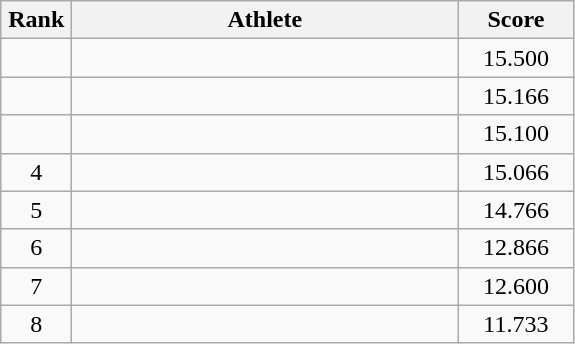<table class=wikitable style="text-align:center">
<tr>
<th width=40>Rank</th>
<th width=250>Athlete</th>
<th width=70>Score</th>
</tr>
<tr>
<td></td>
<td align=left></td>
<td>15.500</td>
</tr>
<tr>
<td></td>
<td align=left></td>
<td>15.166</td>
</tr>
<tr>
<td></td>
<td align=left></td>
<td>15.100</td>
</tr>
<tr>
<td>4</td>
<td align=left></td>
<td>15.066</td>
</tr>
<tr>
<td>5</td>
<td align=left></td>
<td>14.766</td>
</tr>
<tr>
<td>6</td>
<td align=left></td>
<td>12.866</td>
</tr>
<tr>
<td>7</td>
<td align=left></td>
<td>12.600</td>
</tr>
<tr>
<td>8</td>
<td align=left></td>
<td>11.733</td>
</tr>
</table>
